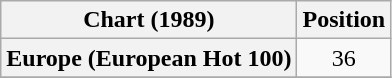<table class="wikitable sortable plainrowheaders">
<tr>
<th>Chart (1989)</th>
<th>Position</th>
</tr>
<tr>
<th scope="row">Europe (European Hot 100)</th>
<td style="text-align:center;">36</td>
</tr>
<tr>
</tr>
</table>
